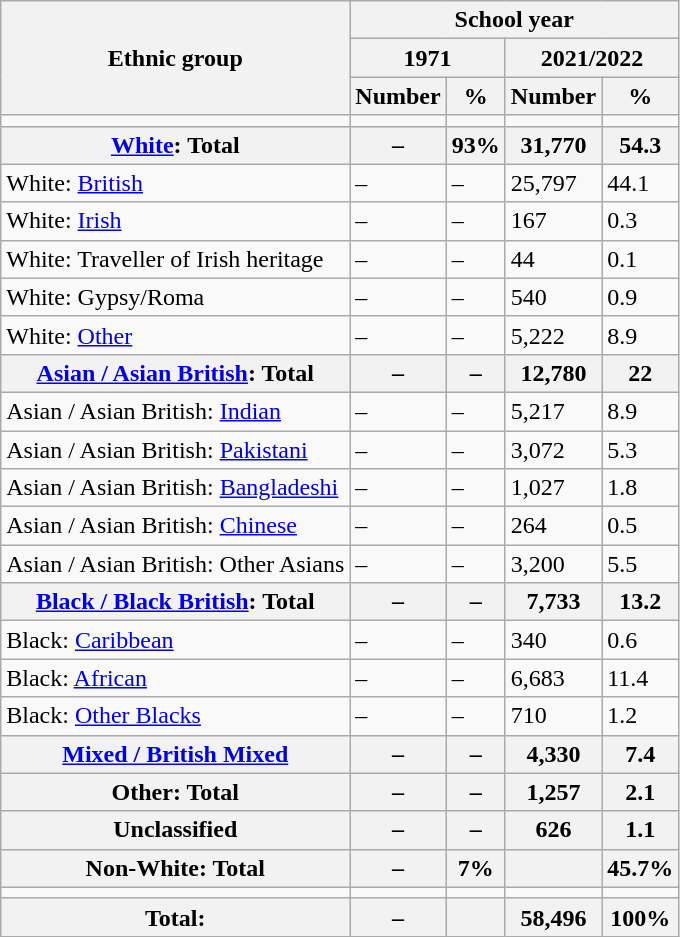<table class="wikitable">
<tr>
<th rowspan="3">Ethnic group</th>
<th colspan="4">School year</th>
</tr>
<tr>
<th colspan="2">1971</th>
<th colspan="2">2021/2022</th>
</tr>
<tr>
<th>Number</th>
<th>%</th>
<th>Number</th>
<th>%</th>
</tr>
<tr>
<td></td>
<td></td>
<td></td>
<td></td>
<td></td>
</tr>
<tr>
<th><a href='#'>White</a>: Total</th>
<th>–</th>
<th>93%</th>
<th>31,770</th>
<th>54.3</th>
</tr>
<tr>
<td>White: <a href='#'>British</a></td>
<td>–</td>
<td>–</td>
<td>25,797</td>
<td>44.1</td>
</tr>
<tr>
<td>White: <a href='#'>Irish</a></td>
<td>–</td>
<td>–</td>
<td>167</td>
<td>0.3</td>
</tr>
<tr>
<td>White: Traveller of Irish heritage</td>
<td>–</td>
<td>–</td>
<td>44</td>
<td>0.1</td>
</tr>
<tr>
<td>White: Gypsy/Roma</td>
<td>–</td>
<td>–</td>
<td>540</td>
<td>0.9</td>
</tr>
<tr>
<td>White: <a href='#'>Other</a></td>
<td>–</td>
<td>–</td>
<td>5,222</td>
<td>8.9</td>
</tr>
<tr>
<th><a href='#'>Asian / Asian British</a>: Total</th>
<th>–</th>
<th>–</th>
<th>12,780</th>
<th>22</th>
</tr>
<tr>
<td>Asian / Asian British: <a href='#'>Indian</a></td>
<td>–</td>
<td>–</td>
<td>5,217</td>
<td>8.9</td>
</tr>
<tr>
<td>Asian / Asian British: <a href='#'>Pakistani</a></td>
<td>–</td>
<td>–</td>
<td>3,072</td>
<td>5.3</td>
</tr>
<tr>
<td>Asian / Asian British: <a href='#'>Bangladeshi</a></td>
<td>–</td>
<td>–</td>
<td>1,027</td>
<td>1.8</td>
</tr>
<tr>
<td>Asian / Asian British: <a href='#'>Chinese</a></td>
<td>–</td>
<td>–</td>
<td>264</td>
<td>0.5</td>
</tr>
<tr>
<td>Asian / Asian British: Other Asians</td>
<td>–</td>
<td>–</td>
<td>3,200</td>
<td>5.5</td>
</tr>
<tr>
<th><a href='#'>Black / Black British</a>: Total</th>
<th>–</th>
<th>–</th>
<th>7,733</th>
<th>13.2</th>
</tr>
<tr>
<td>Black: <a href='#'>Caribbean</a></td>
<td>–</td>
<td>–</td>
<td>340</td>
<td>0.6</td>
</tr>
<tr>
<td>Black: <a href='#'>African</a></td>
<td>–</td>
<td>–</td>
<td>6,683</td>
<td>11.4</td>
</tr>
<tr>
<td>Black: <a href='#'>Other Blacks</a></td>
<td>–</td>
<td>–</td>
<td>710</td>
<td>1.2</td>
</tr>
<tr>
<th><a href='#'>Mixed / British Mixed</a></th>
<th>–</th>
<th>–</th>
<th>4,330</th>
<th>7.4</th>
</tr>
<tr>
<th>Other: Total</th>
<th>–</th>
<th>–</th>
<th>1,257</th>
<th>2.1</th>
</tr>
<tr>
<th>Unclassified</th>
<th>–</th>
<th>–</th>
<th>626</th>
<th>1.1</th>
</tr>
<tr>
<th>Non-White: Total</th>
<th>–</th>
<th>7%</th>
<th></th>
<th>45.7%</th>
</tr>
<tr>
<td></td>
<td></td>
<td></td>
<td></td>
<td></td>
</tr>
<tr>
<th>Total:</th>
<th>–</th>
<th></th>
<th>58,496</th>
<th>100%</th>
</tr>
</table>
